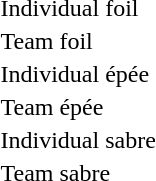<table>
<tr>
<td>Individual foil</td>
<td></td>
<td></td>
<td></td>
</tr>
<tr>
<td>Team foil</td>
<td></td>
<td></td>
<td></td>
</tr>
<tr>
<td>Individual épée</td>
<td></td>
<td></td>
<td></td>
</tr>
<tr>
<td>Team épée</td>
<td></td>
<td></td>
<td></td>
</tr>
<tr>
<td>Individual sabre</td>
<td></td>
<td></td>
<td></td>
</tr>
<tr>
<td>Team sabre</td>
<td></td>
<td></td>
<td></td>
</tr>
</table>
